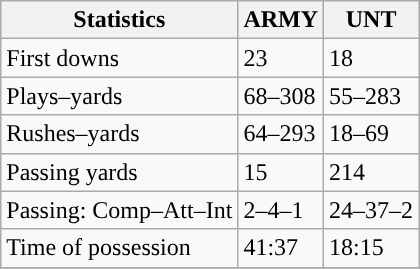<table class="wikitable" style="float: left;">
<tr>
<th>Statistics</th>
<th>ARMY</th>
<th>UNT</th>
</tr>
<tr>
<td>First downs</td>
<td>23</td>
<td>18</td>
</tr>
<tr>
<td>Plays–yards</td>
<td>68–308</td>
<td>55–283</td>
</tr>
<tr>
<td>Rushes–yards</td>
<td>64–293</td>
<td>18–69</td>
</tr>
<tr>
<td>Passing yards</td>
<td>15</td>
<td>214</td>
</tr>
<tr>
<td>Passing: Comp–Att–Int</td>
<td>2–4–1</td>
<td>24–37–2</td>
</tr>
<tr>
<td>Time of possession</td>
<td>41:37</td>
<td>18:15</td>
</tr>
<tr>
</tr>
</table>
